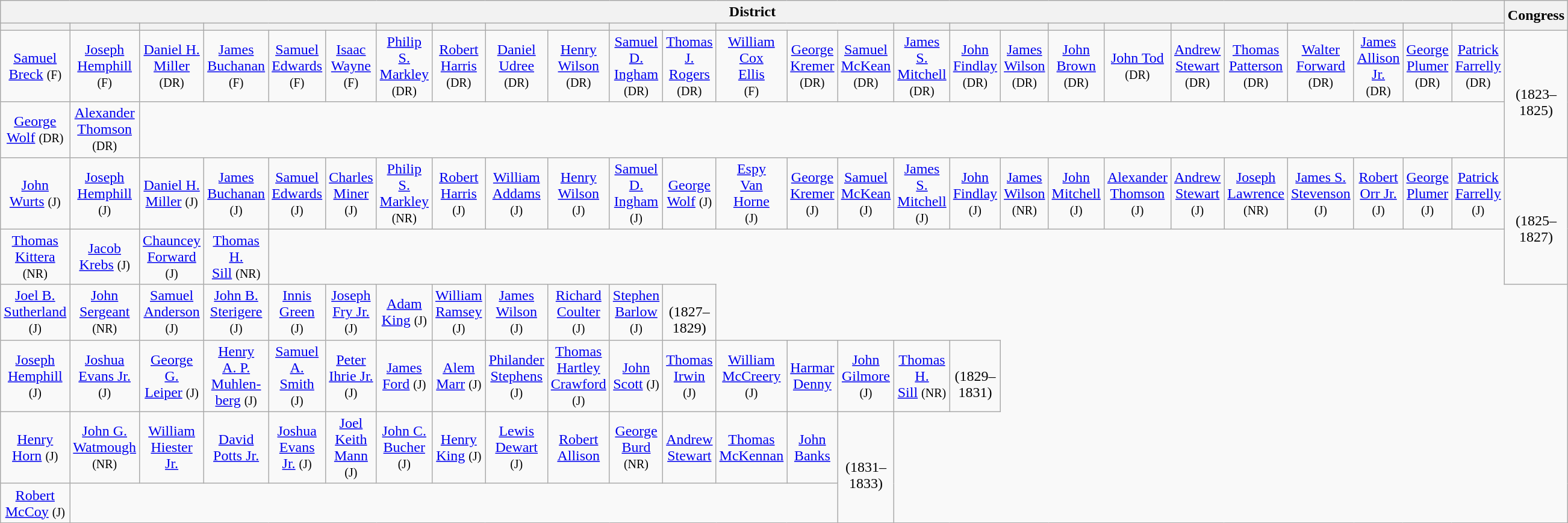<table class=wikitable style="text-align:center">
<tr>
<th colspan=26>District</th>
<th rowspan=2>Congress</th>
</tr>
<tr>
<th></th>
<th></th>
<th></th>
<th colspan=3> </th>
<th></th>
<th></th>
<th colspan=2> </th>
<th colspan=2> </th>
<th colspan=3> </th>
<th></th>
<th colspan=2> </th>
<th></th>
<th></th>
<th></th>
<th></th>
<th colspan=2> </th>
<th></th>
<th></th>
</tr>
<tr style="height:3em">
<td><a href='#'>Samuel<br>Breck</a> <small>(F)</small></td>
<td><a href='#'>Joseph<br>Hemphill</a><br><small>(F)</small></td>
<td><a href='#'>Daniel H.<br>Miller</a><br><small>(DR)</small></td>
<td><a href='#'>James<br>Buchanan</a><br><small>(F)</small></td>
<td><a href='#'>Samuel<br>Edwards</a><br><small>(F)</small></td>
<td><a href='#'>Isaac<br>Wayne</a><br><small>(F)</small></td>
<td><a href='#'>Philip S.<br>Markley</a><br><small>(DR)</small></td>
<td><a href='#'>Robert<br>Harris</a><br><small>(DR)</small></td>
<td><a href='#'>Daniel<br>Udree</a><br><small>(DR)</small></td>
<td><a href='#'>Henry<br>Wilson</a><br><small>(DR)</small></td>
<td><a href='#'>Samuel<br>D.<br>Ingham</a><br><small>(DR)</small></td>
<td><a href='#'>Thomas J.<br>Rogers</a> <small>(DR)</small></td>
<td><a href='#'>William<br>Cox<br>Ellis</a><br><small>(F)</small></td>
<td><a href='#'>George<br>Kremer</a><br><small>(DR)</small></td>
<td><a href='#'>Samuel<br>McKean</a><br><small>(DR)</small></td>
<td><a href='#'>James S.<br>Mitchell</a><br><small>(DR)</small></td>
<td><a href='#'>John<br>Findlay</a><br><small>(DR)</small></td>
<td><a href='#'>James<br>Wilson</a><br><small>(DR)</small></td>
<td><a href='#'>John<br>Brown</a><br><small>(DR)</small></td>
<td><a href='#'>John Tod</a> <small>(DR)</small></td>
<td><a href='#'>Andrew<br>Stewart</a><br><small>(DR)</small></td>
<td><a href='#'>Thomas<br>Patterson</a><br><small>(DR)</small></td>
<td><a href='#'>Walter<br>Forward</a><br><small>(DR)</small></td>
<td><a href='#'>James<br>Allison Jr.</a><br><small>(DR)</small></td>
<td><a href='#'>George<br>Plumer</a><br><small>(DR)</small></td>
<td><a href='#'>Patrick<br>Farrelly</a><br><small>(DR)</small></td>
<td rowspan=2><strong></strong><br>(1823–1825)</td>
</tr>
<tr>
<td><a href='#'>George<br>Wolf</a> <small>(DR)</small></td>
<td><a href='#'>Alexander<br>Thomson</a> <small>(DR)</small></td>
</tr>
<tr style="height:3em">
<td><a href='#'>John<br>Wurts</a> <small>(J)</small></td>
<td><a href='#'>Joseph<br>Hemphill</a> <small>(J)</small></td>
<td><a href='#'>Daniel H.<br>Miller</a> <small>(J)</small></td>
<td><a href='#'>James<br>Buchanan</a><br><small>(J)</small></td>
<td><a href='#'>Samuel<br>Edwards</a> <small>(J)</small></td>
<td><a href='#'>Charles<br>Miner</a> <small>(J)</small></td>
<td><a href='#'>Philip S.<br>Markley</a><br><small>(NR)</small></td>
<td><a href='#'>Robert<br>Harris</a> <small>(J)</small></td>
<td><a href='#'>William<br>Addams</a><br><small>(J)</small></td>
<td><a href='#'>Henry<br>Wilson</a> <small>(J)</small></td>
<td><a href='#'>Samuel<br>D.<br>Ingham</a><br><small>(J)</small></td>
<td><a href='#'>George<br>Wolf</a> <small>(J)</small></td>
<td><a href='#'>Espy<br>Van<br>Horne</a><br><small>(J)</small></td>
<td><a href='#'>George<br>Kremer</a><br><small>(J)</small></td>
<td><a href='#'>Samuel<br>McKean</a><br><small>(J)</small></td>
<td><a href='#'>James S.<br>Mitchell</a><br><small>(J)</small></td>
<td><a href='#'>John<br>Findlay</a> <small>(J)</small></td>
<td><a href='#'>James<br>Wilson</a><br><small>(NR)</small></td>
<td><a href='#'>John<br>Mitchell</a> <small>(J)</small></td>
<td><a href='#'>Alexander<br>Thomson</a> <small>(J)</small></td>
<td><a href='#'>Andrew<br>Stewart</a><br><small>(J)</small></td>
<td><a href='#'>Joseph<br>Lawrence</a><br><small>(NR)</small></td>
<td><a href='#'>James S.<br>Stevenson</a><br><small>(J)</small></td>
<td><a href='#'>Robert<br>Orr Jr.</a> <small>(J)</small></td>
<td><a href='#'>George<br>Plumer</a><br><small>(J)</small></td>
<td><a href='#'>Patrick<br>Farrelly</a> <small>(J)</small></td>
<td rowspan=2><strong></strong><br>(1825–1827)</td>
</tr>
<tr>
<td><a href='#'>Thomas<br>Kittera</a> <small>(NR)</small></td>
<td><a href='#'>Jacob<br>Krebs</a> <small>(J)</small></td>
<td><a href='#'>Chauncey<br>Forward</a> <small>(J)</small></td>
<td><a href='#'>Thomas H.<br>Sill</a> <small>(NR)</small></td>
</tr>
<tr style="height:3em">
<td><a href='#'>Joel B.<br>Sutherland</a><br><small>(J)</small></td>
<td><a href='#'>John<br>Sergeant</a> <small>(NR)</small></td>
<td><a href='#'>Samuel<br>Anderson</a> <small>(J)</small></td>
<td><a href='#'>John B.<br>Sterigere</a><br><small>(J)</small></td>
<td><a href='#'>Innis<br>Green</a><br><small>(J)</small></td>
<td><a href='#'>Joseph<br>Fry Jr.</a> <small>(J)</small></td>
<td><a href='#'>Adam<br>King</a> <small>(J)</small></td>
<td><a href='#'>William<br>Ramsey</a><br><small>(J)</small></td>
<td><a href='#'>James<br>Wilson</a> <small>(J)</small></td>
<td><a href='#'>Richard<br>Coulter</a><br><small>(J)</small></td>
<td><a href='#'>Stephen<br>Barlow</a> <small>(J)</small></td>
<td><strong></strong><br>(1827–1829)</td>
</tr>
<tr style="height:3em">
<td><a href='#'>Joseph<br>Hemphill</a> <small>(J)</small></td>
<td><a href='#'>Joshua<br>Evans Jr.</a> <small>(J)</small></td>
<td><a href='#'>George G.<br>Leiper</a> <small>(J)</small></td>
<td><a href='#'>Henry<br>A. P.<br>Muhlen-<br>berg</a> <small>(J)</small></td>
<td><a href='#'>Samuel<br>A.<br>Smith</a><br><small>(J)</small></td>
<td><a href='#'>Peter<br>Ihrie Jr.</a> <small>(J)</small></td>
<td><a href='#'>James<br>Ford</a> <small>(J)</small></td>
<td><a href='#'>Alem<br>Marr</a> <small>(J)</small></td>
<td><a href='#'>Philander<br>Stephens</a><br><small>(J)</small></td>
<td><a href='#'>Thomas<br>Hartley<br>Crawford</a><br><small>(J)</small></td>
<td><a href='#'>John<br>Scott</a> <small>(J)</small></td>
<td><a href='#'>Thomas<br>Irwin</a> <small>(J)</small></td>
<td><a href='#'>William<br>McCreery</a> <small>(J)</small></td>
<td><a href='#'>Harmar<br>Denny</a><br></td>
<td><a href='#'>John<br>Gilmore</a><br><small>(J)</small></td>
<td><a href='#'>Thomas H.<br>Sill</a> <small>(NR)</small></td>
<td><strong></strong><br>(1829–1831)</td>
</tr>
<tr style="height:3em">
<td><a href='#'>Henry<br>Horn</a> <small>(J)</small></td>
<td><a href='#'>John G.<br>Watmough</a><br><small>(NR)</small></td>
<td><a href='#'>William<br>Hiester<br>Jr.</a> </td>
<td><a href='#'>David<br>Potts Jr.</a><br></td>
<td><a href='#'>Joshua<br>Evans<br>Jr.</a> <small>(J)</small></td>
<td><a href='#'>Joel<br>Keith<br>Mann</a> <small>(J)</small></td>
<td><a href='#'>John C.<br>Bucher</a><br><small>(J)</small></td>
<td><a href='#'>Henry<br>King</a> <small>(J)</small></td>
<td><a href='#'>Lewis<br>Dewart</a><br><small>(J)</small></td>
<td><a href='#'>Robert<br>Allison</a><br></td>
<td><a href='#'>George<br>Burd</a> <small>(NR)</small></td>
<td><a href='#'>Andrew<br>Stewart</a><br></td>
<td><a href='#'>Thomas<br>McKennan</a><br></td>
<td><a href='#'>John<br>Banks</a><br></td>
<td rowspan=2><strong></strong><br>(1831–1833)</td>
</tr>
<tr>
<td><a href='#'>Robert<br>McCoy</a> <small>(J)</small></td>
</tr>
</table>
